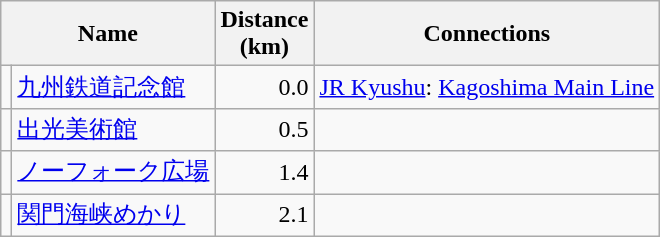<table class="wikitable" rules="all">
<tr>
<th colspan="2">Name</th>
<th style="width:3em;">Distance (km)</th>
<th>Connections</th>
</tr>
<tr>
<td></td>
<td><a href='#'>九州鉄道記念館</a></td>
<td style="text-align:right;">0.0</td>
<td> <a href='#'>JR Kyushu</a>: <a href='#'>Kagoshima Main Line</a> </td>
</tr>
<tr>
<td></td>
<td><a href='#'>出光美術館</a></td>
<td style="text-align:right;">0.5</td>
<td></td>
</tr>
<tr>
<td></td>
<td><a href='#'>ノーフォーク広場</a></td>
<td style="text-align:right;">1.4</td>
<td></td>
</tr>
<tr>
<td></td>
<td><a href='#'>関門海峡めかり</a></td>
<td style="text-align:right;">2.1</td>
<td></td>
</tr>
</table>
